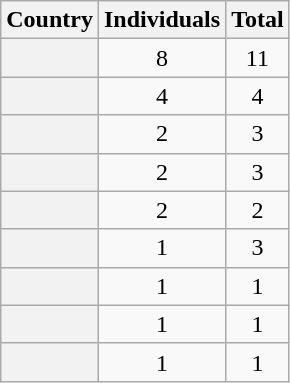<table class="sortable wikitable plainrowheaders">
<tr>
<th scope="col">Country</th>
<th scope="col">Individuals</th>
<th scope="col">Total</th>
</tr>
<tr>
<th scope="row"></th>
<td align=center>8</td>
<td align=center>11</td>
</tr>
<tr>
<th scope="row"></th>
<td align=center>4</td>
<td align=center>4</td>
</tr>
<tr>
<th scope="row"></th>
<td align=center>2</td>
<td align=center>3</td>
</tr>
<tr>
<th scope="row"></th>
<td align=center>2</td>
<td align=center>3</td>
</tr>
<tr>
<th scope="row"></th>
<td align=center>2</td>
<td align=center>2</td>
</tr>
<tr>
<th scope="row"></th>
<td align=center>1</td>
<td align=center>3</td>
</tr>
<tr>
<th scope="row"></th>
<td align=center>1</td>
<td align=center>1</td>
</tr>
<tr>
<th scope="row"></th>
<td align=center>1</td>
<td align=center>1</td>
</tr>
<tr>
<th scope="row"></th>
<td align=center>1</td>
<td align=center>1</td>
</tr>
</table>
